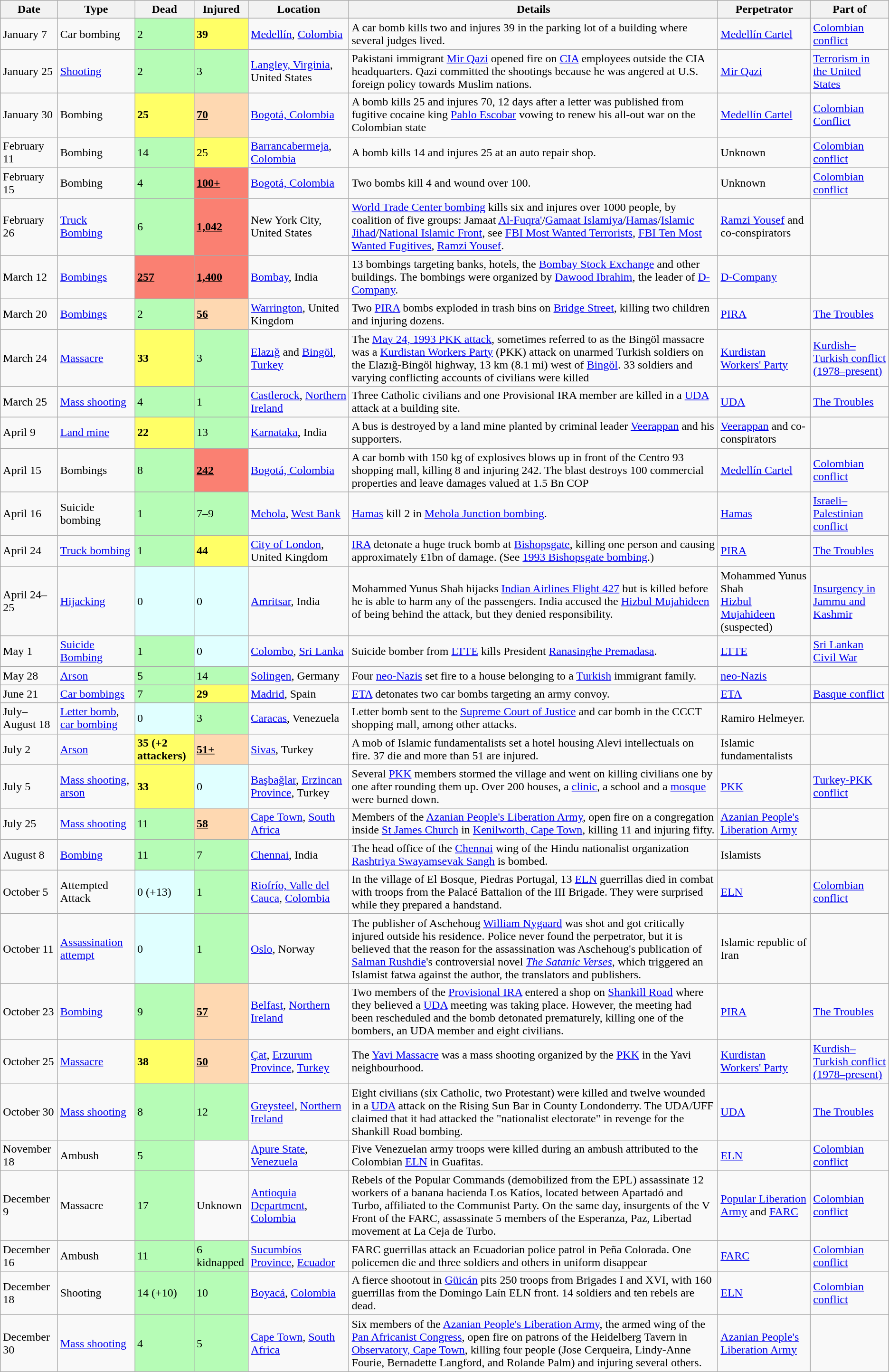<table class="wikitable sortable">
<tr>
<th>Date</th>
<th>Type</th>
<th data-sort-type="number">Dead</th>
<th data-sort-type="number">Injured</th>
<th>Location</th>
<th class="unsortable">Details</th>
<th>Perpetrator</th>
<th>Part of</th>
</tr>
<tr>
<td>January 7</td>
<td>Car bombing</td>
<td style="background:#b6fcb6;text-align:left">2</td>
<td style="background:#FFFF66;text-align:left"><strong>39</strong></td>
<td><a href='#'>Medellín</a>, <a href='#'>Colombia</a></td>
<td>A car bomb kills two and injures 39 in the parking lot of a building where several judges lived.</td>
<td><a href='#'>Medellín Cartel</a></td>
<td><a href='#'>Colombian conflict</a></td>
</tr>
<tr>
<td>January 25</td>
<td><a href='#'>Shooting</a></td>
<td style="background:#b6fcb6;text-align:left">2</td>
<td style="background:#b6fcb6;text-align:left">3</td>
<td><a href='#'>Langley, Virginia</a>, United States</td>
<td>Pakistani immigrant <a href='#'>Mir Qazi</a> opened fire on <a href='#'>CIA</a> employees outside the CIA headquarters. Qazi committed the shootings because he was angered at U.S. foreign policy towards Muslim nations.</td>
<td><a href='#'>Mir Qazi</a></td>
<td><a href='#'>Terrorism in the United States</a></td>
</tr>
<tr>
<td>January 30</td>
<td>Bombing</td>
<td style="background:#FFFF66;text-align:left"><strong>25</strong></td>
<td style="background:#FED8B1;text-align:left"><strong><u>70</u></strong></td>
<td><a href='#'>Bogotá, Colombia</a></td>
<td>A bomb kills 25 and injures 70, 12 days after a letter was published from fugitive cocaine king <a href='#'>Pablo Escobar</a> vowing to renew his all-out war on the Colombian state</td>
<td><a href='#'>Medellín Cartel</a></td>
<td><a href='#'>Colombian Conflict</a></td>
</tr>
<tr>
<td>February 11</td>
<td>Bombing</td>
<td style="background:#b6fcb6;text-align:left">14</td>
<td style="background:#FFFF66;text-align:left">25</td>
<td><a href='#'>Barrancabermeja</a>, <a href='#'>Colombia</a></td>
<td>A bomb kills 14 and injures 25 at an auto repair shop.</td>
<td>Unknown</td>
<td><a href='#'>Colombian conflict</a></td>
</tr>
<tr>
<td>February 15</td>
<td>Bombing</td>
<td style="background:#b6fcb6;text-align:left">4</td>
<td style="background:#FA8072;text-align:left"><strong><u>100+</u></strong></td>
<td><a href='#'>Bogotá, Colombia</a></td>
<td>Two bombs kill 4 and wound over 100.</td>
<td>Unknown</td>
<td><a href='#'>Colombian conflict</a></td>
</tr>
<tr>
<td>February 26</td>
<td><a href='#'>Truck Bombing</a></td>
<td style="background:#b6fcb6;text-align:left">6</td>
<td style="background:#FA8072;text-align:left"><strong><u>1,042</u></strong></td>
<td>New York City, United States</td>
<td><a href='#'>World Trade Center bombing</a> kills six and injures over 1000 people, by coalition of five groups: Jamaat <a href='#'>Al-Fuqra'</a>/<a href='#'>Gamaat Islamiya</a>/<a href='#'>Hamas</a>/<a href='#'>Islamic Jihad</a>/<a href='#'>National Islamic Front</a>, see <a href='#'>FBI Most Wanted Terrorists</a>, <a href='#'>FBI Ten Most Wanted Fugitives</a>, <a href='#'>Ramzi Yousef</a>.</td>
<td><a href='#'>Ramzi Yousef</a> and co-conspirators</td>
<td></td>
</tr>
<tr>
<td>March 12</td>
<td><a href='#'>Bombings</a></td>
<td style="background:#FA8072;text-align:left"><strong><u>257</u></strong></td>
<td style="background:#FA8072;text-align:left"><strong><u>1,400</u></strong></td>
<td><a href='#'>Bombay</a>, India</td>
<td>13 bombings targeting banks, hotels, the <a href='#'>Bombay Stock Exchange</a> and other buildings. The bombings were organized by <a href='#'>Dawood Ibrahim</a>, the leader of <a href='#'>D-Company</a>.</td>
<td><a href='#'>D-Company</a></td>
<td></td>
</tr>
<tr>
<td>March 20</td>
<td><a href='#'>Bombings</a></td>
<td style="background:#b6fcb6;text-align:left">2</td>
<td style="background:#FED8B1;text-align:left"><strong><u>56</u></strong></td>
<td><a href='#'>Warrington</a>, United Kingdom</td>
<td>Two <a href='#'>PIRA</a> bombs exploded in trash bins on <a href='#'>Bridge Street</a>, killing two children and injuring dozens.</td>
<td><a href='#'>PIRA</a></td>
<td><a href='#'>The Troubles</a></td>
</tr>
<tr>
<td>March 24</td>
<td><a href='#'>Massacre</a></td>
<td style="background:#FFFF66;text-align:left"><strong>33</strong></td>
<td style="background:#b6fcb6;text-align:left">3</td>
<td><a href='#'>Elazığ</a> and <a href='#'>Bingöl</a>, <a href='#'>Turkey</a></td>
<td>The <a href='#'>May 24, 1993 PKK attack</a>, sometimes referred to as the Bingöl massacre was a <a href='#'>Kurdistan Workers Party</a> (PKK) attack on unarmed Turkish soldiers on the Elazığ-Bingöl highway, 13 km (8.1 mi) west of <a href='#'>Bingöl</a>. 33 soldiers and varying conflicting accounts of civilians were killed</td>
<td><a href='#'>Kurdistan Workers' Party</a></td>
<td><a href='#'>Kurdish–Turkish conflict (1978–present)</a></td>
</tr>
<tr>
<td>March 25</td>
<td><a href='#'>Mass shooting</a></td>
<td style="background:#b6fcb6;text-align:left">4</td>
<td style="background:#b6fcb6;text-align:left">1</td>
<td><a href='#'>Castlerock</a>, <a href='#'>Northern Ireland</a></td>
<td>Three Catholic civilians and one Provisional IRA member are killed in a <a href='#'>UDA</a> attack at a building site.</td>
<td><a href='#'>UDA</a></td>
<td><a href='#'>The Troubles</a></td>
</tr>
<tr>
<td>April 9</td>
<td><a href='#'>Land mine</a></td>
<td style="background:#FFFF66;text-align:left"><strong>22</strong></td>
<td style="background:#b6fcb6;text-align:left">13</td>
<td><a href='#'>Karnataka</a>, India</td>
<td>A bus is destroyed by a land mine planted by criminal leader <a href='#'>Veerappan</a> and his supporters.</td>
<td><a href='#'>Veerappan</a> and co-conspirators</td>
<td></td>
</tr>
<tr>
<td>April 15</td>
<td>Bombings</td>
<td style="background:#b6fcb6;text-align:left">8</td>
<td style="background:#FA8072;text-align:left"><strong><u>242</u></strong></td>
<td><a href='#'>Bogotá, Colombia</a></td>
<td>A car bomb with 150 kg of explosives blows up in front of the Centro 93 shopping mall, killing 8 and injuring 242. The blast destroys 100 commercial properties and leave damages valued at 1.5 Bn COP</td>
<td><a href='#'>Medellín Cartel</a></td>
<td><a href='#'>Colombian conflict</a></td>
</tr>
<tr>
<td>April 16</td>
<td>Suicide bombing</td>
<td style="background:#b6fcb6;text-align:left">1 </td>
<td style="background:#b6fcb6;text-align:left">7–9</td>
<td><a href='#'>Mehola</a>, <a href='#'>West Bank</a></td>
<td><a href='#'>Hamas</a> kill 2 in <a href='#'>Mehola Junction bombing</a>.</td>
<td><a href='#'>Hamas</a></td>
<td><a href='#'>Israeli–Palestinian conflict</a></td>
</tr>
<tr>
<td>April 24</td>
<td><a href='#'>Truck bombing</a></td>
<td style="background:#b6fcb6;text-align:left">1</td>
<td style="background:#FFFF66;text-align:left"><strong>44</strong></td>
<td><a href='#'>City of London</a>, United Kingdom</td>
<td><a href='#'>IRA</a> detonate a huge truck bomb at <a href='#'>Bishopsgate</a>, killing one person and causing approximately £1bn of damage. (See <a href='#'>1993 Bishopsgate bombing</a>.)</td>
<td><a href='#'>PIRA</a></td>
<td><a href='#'>The Troubles</a></td>
</tr>
<tr>
<td>April 24–25</td>
<td><a href='#'>Hijacking</a></td>
<td style="background:#E0FFFF;text-align:left">0 </td>
<td style="background:#E0FFFF;text-align:left">0</td>
<td><a href='#'>Amritsar</a>, India</td>
<td>Mohammed Yunus Shah hijacks <a href='#'>Indian Airlines Flight 427</a> but is killed before he is able to harm any of the passengers. India accused the <a href='#'>Hizbul Mujahideen</a> of being behind the attack, but they denied responsibility.</td>
<td>Mohammed Yunus Shah <br> <a href='#'>Hizbul Mujahideen</a> (suspected)</td>
<td><a href='#'>Insurgency in Jammu and Kashmir</a></td>
</tr>
<tr>
<td>May 1</td>
<td><a href='#'>Suicide Bombing</a></td>
<td style="background:#b6fcb6;text-align:left">1 </td>
<td style="background:#E0FFFF;text-align:left">0</td>
<td><a href='#'>Colombo</a>, <a href='#'>Sri Lanka</a></td>
<td>Suicide bomber from <a href='#'>LTTE</a> kills President <a href='#'>Ranasinghe Premadasa</a>.</td>
<td><a href='#'>LTTE</a></td>
<td><a href='#'>Sri Lankan Civil War</a></td>
</tr>
<tr>
<td>May 28</td>
<td><a href='#'>Arson</a></td>
<td style="background:#b6fcb6;text-align:left">5</td>
<td style="background:#b6fcb6;text-align:left">14</td>
<td><a href='#'>Solingen</a>, Germany</td>
<td>Four <a href='#'>neo-Nazis</a> set fire to a house belonging to a <a href='#'>Turkish</a> immigrant family.</td>
<td><a href='#'>neo-Nazis</a></td>
<td></td>
</tr>
<tr>
<td>June 21</td>
<td><a href='#'>Car bombings</a></td>
<td style="background:#b6fcb6;text-align:left">7</td>
<td style="background:#FFFF66;text-align:left"><strong>29</strong></td>
<td><a href='#'>Madrid</a>, Spain</td>
<td><a href='#'>ETA</a> detonates two car bombs targeting an army convoy.</td>
<td><a href='#'>ETA</a></td>
<td><a href='#'>Basque conflict</a></td>
</tr>
<tr>
<td>July–August 18</td>
<td><a href='#'>Letter bomb</a>, <a href='#'>car bombing</a></td>
<td style="background:#E0FFFF;text-align:left">0</td>
<td style="background:#b6fcb6;text-align:left">3</td>
<td><a href='#'>Caracas</a>, Venezuela</td>
<td>Letter bomb sent to the <a href='#'>Supreme Court of Justice</a> and car bomb in the CCCT shopping mall, among other attacks.</td>
<td>Ramiro Helmeyer.</td>
<td></td>
</tr>
<tr>
<td>July 2</td>
<td><a href='#'>Arson</a></td>
<td style="background:#FFFF66;text-align:left"><strong>35 (+2 attackers)</strong></td>
<td style="background:#FED8B1;text-align:left"><strong><u>51+</u></strong></td>
<td><a href='#'>Sivas</a>, Turkey</td>
<td>A mob of Islamic fundamentalists set a hotel housing Alevi intellectuals on fire. 37 die and more than 51 are injured.</td>
<td>Islamic fundamentalists</td>
<td></td>
</tr>
<tr>
<td>July 5</td>
<td><a href='#'>Mass shooting</a>, <a href='#'>arson</a></td>
<td style="background:#FFFF66;text-align:left"><strong>33</strong></td>
<td style="background:#E0FFFF;text-align:left">0</td>
<td><a href='#'>Başbağlar</a>, <a href='#'>Erzincan Province</a>, Turkey</td>
<td>Several <a href='#'>PKK</a> members stormed the village and went on killing civilians one by one after rounding them up. Over 200 houses, a <a href='#'>clinic</a>, a school and a <a href='#'>mosque</a> were burned down.</td>
<td><a href='#'>PKK</a></td>
<td><a href='#'>Turkey-PKK conflict</a></td>
</tr>
<tr>
<td>July 25</td>
<td><a href='#'>Mass shooting</a></td>
<td style="background:#b6fcb6;text-align:left">11</td>
<td style="background:#FED8B1;text-align:left"><strong><u>58</u></strong></td>
<td><a href='#'>Cape Town</a>, <a href='#'>South Africa</a></td>
<td>Members of the <a href='#'>Azanian People's Liberation Army</a>, open fire on a congregation inside <a href='#'>St James Church</a> in <a href='#'>Kenilworth, Cape Town</a>, killing 11 and injuring fifty.</td>
<td><a href='#'>Azanian People's Liberation Army</a></td>
<td></td>
</tr>
<tr>
<td>August 8</td>
<td><a href='#'>Bombing</a></td>
<td style="background:#b6fcb6;text-align:left">11</td>
<td style="background:#b6fcb6;text-align:left">7</td>
<td><a href='#'>Chennai</a>, India</td>
<td>The head office of the <a href='#'>Chennai</a> wing of the Hindu nationalist organization <a href='#'>Rashtriya Swayamsevak Sangh</a> is bombed.</td>
<td>Islamists</td>
<td></td>
</tr>
<tr>
<td>October 5</td>
<td>Attempted Attack</td>
<td style="background:#E0FFFF;text-align:left">0 (+13)</td>
<td style="background:#b6fcb6;text-align:left">1</td>
<td><a href='#'>Riofrío, Valle del Cauca</a>, <a href='#'>Colombia</a></td>
<td>In the village of El Bosque, Piedras Portugal, 13 <a href='#'>ELN</a> guerrillas died in combat with troops from the Palacé Battalion of the III Brigade. They were surprised while they prepared a handstand.</td>
<td><a href='#'>ELN</a></td>
<td><a href='#'>Colombian conflict</a></td>
</tr>
<tr>
<td>October 11</td>
<td><a href='#'>Assassination attempt</a></td>
<td style="background:#E0FFFF;text-align:left">0</td>
<td style="background:#b6fcb6;text-align:left">1</td>
<td><a href='#'>Oslo</a>, Norway</td>
<td>The publisher of Aschehoug <a href='#'>William Nygaard</a> was shot and got critically injured outside his residence. Police never found the perpetrator, but it is believed that the reason for the assassination was Aschehoug's publication of <a href='#'>Salman Rushdie</a>'s controversial novel <em><a href='#'>The Satanic Verses</a></em>, which triggered an Islamist fatwa against the author, the translators and publishers.</td>
<td>Islamic republic of Iran</td>
<td></td>
</tr>
<tr>
<td>October 23</td>
<td><a href='#'>Bombing</a></td>
<td style="background:#b6fcb6;text-align:left">9 </td>
<td style="background:#FED8B1;text-align:left"><strong><u>57</u></strong></td>
<td><a href='#'>Belfast</a>, <a href='#'>Northern Ireland</a></td>
<td>Two members of the <a href='#'>Provisional IRA</a> entered a shop on <a href='#'>Shankill Road</a> where they believed a <a href='#'>UDA</a> meeting was taking place. However, the meeting had been rescheduled and the bomb detonated prematurely, killing one of the bombers, an UDA member and eight civilians.</td>
<td><a href='#'>PIRA</a></td>
<td><a href='#'>The Troubles</a></td>
</tr>
<tr>
<td>October 25</td>
<td><a href='#'>Massacre</a></td>
<td style="background:#FFFF66;text-align:left"><strong>38</strong></td>
<td style="background:#FED8B1;text-align:left"><strong><u>50</u></strong></td>
<td><a href='#'>Çat</a>, <a href='#'>Erzurum Province</a>, <a href='#'>Turkey</a></td>
<td>The <a href='#'>Yavi Massacre</a> was a mass shooting organized by the <a href='#'>PKK</a> in the Yavi neighbourhood.</td>
<td><a href='#'>Kurdistan Workers' Party</a></td>
<td><a href='#'>Kurdish–Turkish conflict (1978–present)</a></td>
</tr>
<tr>
<td>October 30</td>
<td><a href='#'>Mass shooting</a></td>
<td style="background:#b6fcb6;text-align:left">8</td>
<td style="background:#b6fcb6;text-align:left">12</td>
<td><a href='#'>Greysteel</a>, <a href='#'>Northern Ireland</a></td>
<td>Eight civilians (six Catholic, two Protestant) were killed and twelve wounded in a <a href='#'>UDA</a> attack on the Rising Sun Bar in County Londonderry. The UDA/UFF claimed that it had attacked the "nationalist electorate" in revenge for the Shankill Road bombing.</td>
<td><a href='#'>UDA</a></td>
<td><a href='#'>The Troubles</a></td>
</tr>
<tr>
<td>November 18</td>
<td>Ambush</td>
<td style="background:#b6fcb6;text-align:left">5</td>
<td></td>
<td><a href='#'>Apure State</a>, <a href='#'>Venezuela</a></td>
<td>Five Venezuelan army troops were killed during an ambush attributed to the Colombian <a href='#'>ELN</a> in Guafitas.</td>
<td><a href='#'>ELN</a></td>
<td><a href='#'>Colombian conflict</a></td>
</tr>
<tr>
<td>December 9</td>
<td>Massacre</td>
<td style="background:#b6fcb6;text-align:left">17</td>
<td>Unknown</td>
<td><a href='#'>Antioquia Department</a>, <a href='#'>Colombia</a></td>
<td>Rebels of the Popular Commands (demobilized from the EPL) assassinate 12 workers of a banana hacienda Los Katíos, located between Apartadó and Turbo, affiliated to the Communist Party. On the same day, insurgents of the V Front of the FARC, assassinate 5 members of the Esperanza, Paz, Libertad movement at La Ceja de Turbo.</td>
<td><a href='#'>Popular Liberation Army</a> and <a href='#'>FARC</a></td>
<td><a href='#'>Colombian conflict</a></td>
</tr>
<tr>
<td>December 16</td>
<td>Ambush</td>
<td style="background:#b6fcb6;text-align:left">11</td>
<td style="background:#b6fcb6;text-align:left">6 kidnapped</td>
<td><a href='#'>Sucumbíos Province</a>, <a href='#'>Ecuador</a></td>
<td>FARC guerrillas attack an Ecuadorian police patrol in Peña Colorada. One policemen die and three soldiers and others in uniform disappear</td>
<td><a href='#'>FARC</a></td>
<td><a href='#'>Colombian conflict</a></td>
</tr>
<tr>
<td>December 18</td>
<td>Shooting</td>
<td style="background:#b6fcb6;text-align:left">14 (+10)</td>
<td style="background:#b6fcb6;text-align:left">10</td>
<td><a href='#'>Boyacá</a>, <a href='#'>Colombia</a></td>
<td>A fierce shootout in <a href='#'>Güicán</a> pits 250 troops from Brigades I and XVI, with 160 guerrillas from the Domingo Laín ELN front. 14 soldiers and ten rebels are dead.</td>
<td><a href='#'>ELN</a></td>
<td><a href='#'>Colombian conflict</a></td>
</tr>
<tr>
<td>December 30</td>
<td><a href='#'>Mass shooting</a></td>
<td style="background:#b6fcb6;text-align:left">4</td>
<td style="background:#b6fcb6;text-align:left">5</td>
<td><a href='#'>Cape Town</a>, <a href='#'>South Africa</a></td>
<td>Six members of the <a href='#'>Azanian People's Liberation Army</a>, the armed wing of the <a href='#'>Pan Africanist Congress</a>, open fire on patrons of the Heidelberg Tavern in <a href='#'>Observatory, Cape Town</a>, killing four people (Jose Cerqueira, Lindy-Anne Fourie, Bernadette Langford, and Rolande Palm) and injuring several others.</td>
<td><a href='#'>Azanian People's Liberation Army</a></td>
<td></td>
</tr>
</table>
